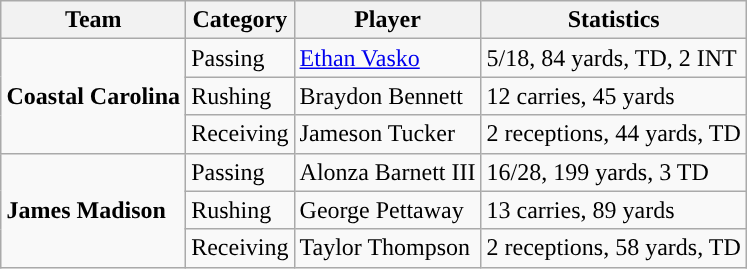<table class="wikitable" style="float: right;">
<tr>
<th>Team</th>
<th>Category</th>
<th>Player</th>
<th>Statistics</th>
</tr>
<tr>
<td rowspan=3><strong>Coastal Carolina</strong></td>
<td>Passing</td>
<td><a href='#'>Ethan Vasko</a></td>
<td>5/18, 84 yards, TD, 2 INT</td>
</tr>
<tr>
<td>Rushing</td>
<td>Braydon Bennett</td>
<td>12 carries, 45 yards</td>
</tr>
<tr>
<td>Receiving</td>
<td>Jameson Tucker</td>
<td>2 receptions, 44 yards, TD</td>
</tr>
<tr>
<td rowspan=3><strong>James Madison</strong></td>
<td>Passing</td>
<td>Alonza Barnett III</td>
<td>16/28, 199 yards, 3 TD</td>
</tr>
<tr>
<td>Rushing</td>
<td>George Pettaway</td>
<td>13 carries, 89 yards</td>
</tr>
<tr>
<td>Receiving</td>
<td>Taylor Thompson</td>
<td>2 receptions, 58 yards, TD</td>
</tr>
</table>
